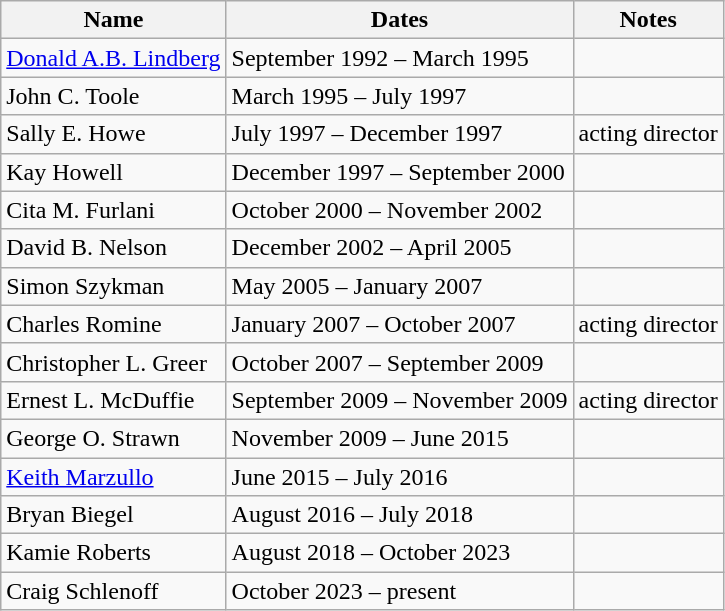<table class="wikitable sortable">
<tr>
<th>Name</th>
<th>Dates</th>
<th>Notes</th>
</tr>
<tr>
<td><a href='#'>Donald A.B. Lindberg</a></td>
<td>September 1992 – March 1995</td>
<td></td>
</tr>
<tr>
<td>John C. Toole</td>
<td>March 1995 – July 1997</td>
<td></td>
</tr>
<tr>
<td>Sally E. Howe</td>
<td>July 1997 – December 1997</td>
<td>acting director</td>
</tr>
<tr>
<td>Kay Howell</td>
<td>December 1997 – September 2000</td>
<td></td>
</tr>
<tr>
<td>Cita M. Furlani</td>
<td>October 2000 – November 2002</td>
<td></td>
</tr>
<tr>
<td>David B. Nelson</td>
<td>December 2002 – April 2005</td>
<td></td>
</tr>
<tr>
<td>Simon Szykman</td>
<td>May 2005 – January 2007</td>
<td></td>
</tr>
<tr>
<td>Charles Romine</td>
<td>January 2007 – October 2007</td>
<td>acting director</td>
</tr>
<tr>
<td>Christopher L. Greer</td>
<td>October 2007 – September 2009</td>
<td></td>
</tr>
<tr>
<td>Ernest L. McDuffie</td>
<td>September 2009 – November 2009</td>
<td>acting director</td>
</tr>
<tr>
<td>George O. Strawn</td>
<td>November 2009 – June 2015</td>
<td></td>
</tr>
<tr>
<td><a href='#'>Keith Marzullo</a></td>
<td>June 2015 – July 2016</td>
<td></td>
</tr>
<tr>
<td>Bryan Biegel</td>
<td>August 2016 – July 2018</td>
<td></td>
</tr>
<tr>
<td>Kamie Roberts</td>
<td>August 2018 – October 2023</td>
<td></td>
</tr>
<tr>
<td>Craig Schlenoff</td>
<td>October 2023 – present</td>
<td></td>
</tr>
</table>
